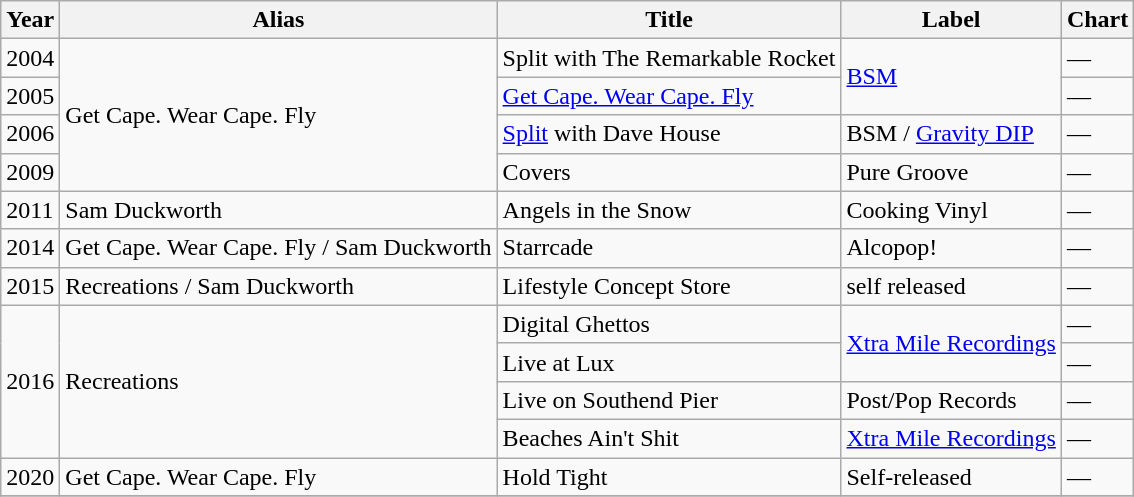<table class="wikitable">
<tr>
<th>Year</th>
<th>Alias</th>
<th>Title</th>
<th>Label</th>
<th>Chart</th>
</tr>
<tr>
<td>2004</td>
<td rowspan=4>Get Cape. Wear Cape. Fly</td>
<td>Split with The Remarkable Rocket</td>
<td rowspan=2><a href='#'>BSM</a></td>
<td>—</td>
</tr>
<tr>
<td>2005</td>
<td><a href='#'>Get Cape. Wear Cape. Fly</a></td>
<td>—</td>
</tr>
<tr>
<td>2006</td>
<td><a href='#'>Split</a> with Dave House</td>
<td>BSM / <a href='#'>Gravity DIP</a></td>
<td>—</td>
</tr>
<tr>
<td>2009</td>
<td>Covers</td>
<td>Pure Groove</td>
<td>—</td>
</tr>
<tr>
<td>2011</td>
<td>Sam Duckworth</td>
<td>Angels in the Snow</td>
<td>Cooking Vinyl</td>
<td>—</td>
</tr>
<tr>
<td>2014</td>
<td>Get Cape. Wear Cape. Fly / Sam Duckworth</td>
<td>Starrcade</td>
<td>Alcopop!</td>
<td>—</td>
</tr>
<tr>
<td>2015</td>
<td>Recreations / Sam Duckworth</td>
<td>Lifestyle Concept Store</td>
<td>self released</td>
<td>—</td>
</tr>
<tr>
<td rowspan=4>2016</td>
<td rowspan=4>Recreations</td>
<td>Digital Ghettos</td>
<td rowspan=2><a href='#'>Xtra Mile Recordings</a></td>
<td>—</td>
</tr>
<tr>
<td>Live at Lux</td>
<td>—</td>
</tr>
<tr>
<td>Live on Southend Pier</td>
<td>Post/Pop Records</td>
<td>—</td>
</tr>
<tr>
<td>Beaches Ain't Shit</td>
<td><a href='#'>Xtra Mile Recordings</a></td>
<td>—</td>
</tr>
<tr>
<td>2020</td>
<td>Get Cape. Wear Cape. Fly</td>
<td>Hold Tight</td>
<td>Self-released</td>
<td>—</td>
</tr>
<tr>
</tr>
</table>
